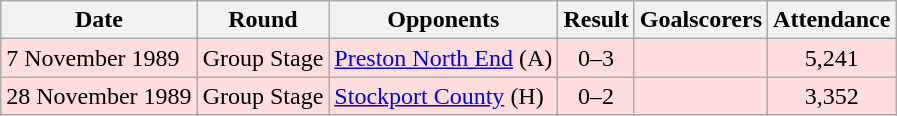<table class="wikitable">
<tr>
<th>Date</th>
<th>Round</th>
<th>Opponents</th>
<th>Result</th>
<th>Goalscorers</th>
<th>Attendance</th>
</tr>
<tr bgcolor="#ffdddd">
<td>7 November 1989</td>
<td>Group Stage</td>
<td><a href='#'>Preston North End</a> (A)</td>
<td align="center">0–3</td>
<td></td>
<td align="center">5,241</td>
</tr>
<tr bgcolor="#ffdddd">
<td>28 November 1989</td>
<td>Group Stage</td>
<td><a href='#'>Stockport County</a> (H)</td>
<td align="center">0–2</td>
<td></td>
<td align="center">3,352</td>
</tr>
</table>
